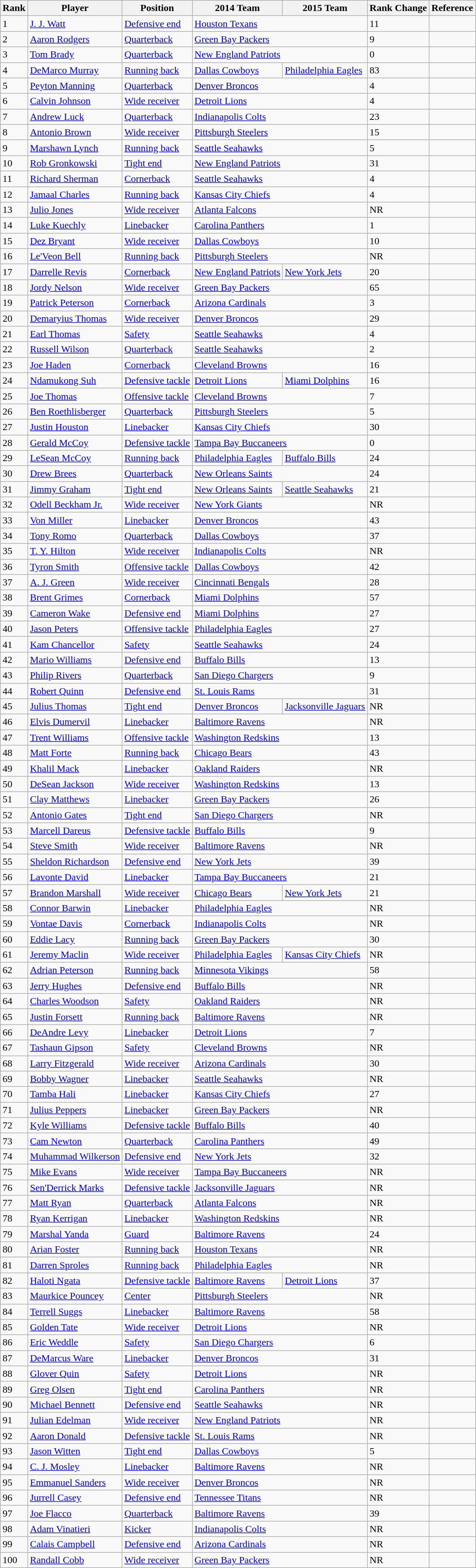<table class="wikitable sortable">
<tr>
<th>Rank</th>
<th>Player</th>
<th>Position</th>
<th>2014 Team</th>
<th>2015 Team</th>
<th>Rank Change</th>
<th>Reference</th>
</tr>
<tr>
<td>1</td>
<td><a href='#'>J. J. Watt</a></td>
<td><a href='#'>Defensive end</a></td>
<td colspan="2"><a href='#'>Houston Texans</a></td>
<td> 11</td>
<td></td>
</tr>
<tr>
<td>2</td>
<td><a href='#'>Aaron Rodgers</a></td>
<td><a href='#'>Quarterback</a></td>
<td colspan="2"><a href='#'>Green Bay Packers</a></td>
<td> 9</td>
<td></td>
</tr>
<tr>
<td>3</td>
<td><a href='#'>Tom Brady</a></td>
<td><a href='#'>Quarterback</a></td>
<td colspan="2"><a href='#'>New England Patriots</a></td>
<td> 0</td>
<td></td>
</tr>
<tr>
<td>4</td>
<td><a href='#'>DeMarco Murray</a></td>
<td><a href='#'>Running back</a></td>
<td><a href='#'>Dallas Cowboys</a></td>
<td><a href='#'>Philadelphia Eagles</a></td>
<td> 83</td>
<td></td>
</tr>
<tr>
<td>5</td>
<td><a href='#'>Peyton Manning</a></td>
<td><a href='#'>Quarterback</a></td>
<td colspan="2"><a href='#'>Denver Broncos</a></td>
<td> 4</td>
<td></td>
</tr>
<tr>
<td>6</td>
<td><a href='#'>Calvin Johnson</a></td>
<td><a href='#'>Wide receiver</a></td>
<td colspan="2"><a href='#'>Detroit Lions</a></td>
<td> 4</td>
<td></td>
</tr>
<tr>
<td>7</td>
<td><a href='#'>Andrew Luck</a></td>
<td><a href='#'>Quarterback</a></td>
<td colspan="2"><a href='#'>Indianapolis Colts</a></td>
<td> 23</td>
<td></td>
</tr>
<tr>
<td>8</td>
<td><a href='#'>Antonio Brown</a></td>
<td><a href='#'>Wide receiver</a></td>
<td colspan="2"><a href='#'>Pittsburgh Steelers</a></td>
<td> 15</td>
<td></td>
</tr>
<tr>
<td>9</td>
<td><a href='#'>Marshawn Lynch</a></td>
<td><a href='#'>Running back</a></td>
<td colspan="2"><a href='#'>Seattle Seahawks</a></td>
<td> 5</td>
<td></td>
</tr>
<tr>
<td>10</td>
<td><a href='#'>Rob Gronkowski</a></td>
<td><a href='#'>Tight end</a></td>
<td colspan="2"><a href='#'>New England Patriots</a></td>
<td> 31</td>
<td></td>
</tr>
<tr>
<td>11</td>
<td><a href='#'>Richard Sherman</a></td>
<td><a href='#'>Cornerback</a></td>
<td colspan="2"><a href='#'>Seattle Seahawks</a></td>
<td> 4</td>
<td></td>
</tr>
<tr>
<td>12</td>
<td><a href='#'>Jamaal Charles</a></td>
<td><a href='#'>Running back</a></td>
<td colspan="2"><a href='#'>Kansas City Chiefs</a></td>
<td> 4</td>
<td></td>
</tr>
<tr>
<td>13</td>
<td><a href='#'>Julio Jones</a></td>
<td><a href='#'>Wide receiver</a></td>
<td colspan="2"><a href='#'>Atlanta Falcons</a></td>
<td>NR</td>
<td></td>
</tr>
<tr>
<td>14</td>
<td><a href='#'>Luke Kuechly</a></td>
<td><a href='#'>Linebacker</a></td>
<td colspan="2"><a href='#'>Carolina Panthers</a></td>
<td> 1</td>
<td></td>
</tr>
<tr>
<td>15</td>
<td><a href='#'>Dez Bryant</a></td>
<td><a href='#'>Wide receiver</a></td>
<td colspan="2"><a href='#'>Dallas Cowboys</a></td>
<td> 10</td>
<td></td>
</tr>
<tr>
<td>16</td>
<td><a href='#'>Le'Veon Bell</a></td>
<td><a href='#'>Running back</a></td>
<td colspan="2"><a href='#'>Pittsburgh Steelers</a></td>
<td>NR</td>
<td></td>
</tr>
<tr>
<td>17</td>
<td><a href='#'>Darrelle Revis</a></td>
<td><a href='#'>Cornerback</a></td>
<td><a href='#'>New England Patriots</a></td>
<td><a href='#'>New York Jets</a></td>
<td> 20</td>
<td></td>
</tr>
<tr>
<td>18</td>
<td><a href='#'>Jordy Nelson</a></td>
<td><a href='#'>Wide receiver</a></td>
<td colspan="2"><a href='#'>Green Bay Packers</a></td>
<td> 65</td>
<td></td>
</tr>
<tr>
<td>19</td>
<td><a href='#'>Patrick Peterson</a></td>
<td><a href='#'>Cornerback</a></td>
<td colspan="2"><a href='#'>Arizona Cardinals</a></td>
<td> 3</td>
<td></td>
</tr>
<tr>
<td>20</td>
<td><a href='#'>Demaryius Thomas</a></td>
<td><a href='#'>Wide receiver</a></td>
<td colspan="2"><a href='#'>Denver Broncos</a></td>
<td> 29</td>
<td></td>
</tr>
<tr>
<td>21</td>
<td><a href='#'>Earl Thomas</a></td>
<td><a href='#'>Safety</a></td>
<td colspan="2"><a href='#'>Seattle Seahawks</a></td>
<td> 4</td>
<td></td>
</tr>
<tr>
<td>22</td>
<td><a href='#'>Russell Wilson</a></td>
<td><a href='#'>Quarterback</a></td>
<td colspan="2"><a href='#'>Seattle Seahawks</a></td>
<td> 2</td>
<td></td>
</tr>
<tr>
<td>23</td>
<td><a href='#'>Joe Haden</a></td>
<td><a href='#'>Cornerback</a></td>
<td colspan="2"><a href='#'>Cleveland Browns</a></td>
<td> 16</td>
<td></td>
</tr>
<tr>
<td>24</td>
<td><a href='#'>Ndamukong Suh</a></td>
<td><a href='#'>Defensive tackle</a></td>
<td><a href='#'>Detroit Lions</a></td>
<td><a href='#'>Miami Dolphins</a></td>
<td> 16</td>
<td></td>
</tr>
<tr>
<td>25</td>
<td><a href='#'>Joe Thomas</a></td>
<td><a href='#'>Offensive tackle</a></td>
<td colspan="2"><a href='#'>Cleveland Browns</a></td>
<td> 7</td>
<td></td>
</tr>
<tr>
<td>26</td>
<td><a href='#'>Ben Roethlisberger</a></td>
<td><a href='#'>Quarterback</a></td>
<td colspan="2"><a href='#'>Pittsburgh Steelers</a></td>
<td> 5</td>
<td></td>
</tr>
<tr>
<td>27</td>
<td><a href='#'>Justin Houston</a></td>
<td><a href='#'>Linebacker</a></td>
<td colspan="2"><a href='#'>Kansas City Chiefs</a></td>
<td> 30</td>
<td></td>
</tr>
<tr>
<td>28</td>
<td><a href='#'>Gerald McCoy</a></td>
<td><a href='#'>Defensive tackle</a></td>
<td colspan="2"><a href='#'>Tampa Bay Buccaneers</a></td>
<td> 0</td>
<td></td>
</tr>
<tr>
<td>29</td>
<td><a href='#'>LeSean McCoy</a></td>
<td><a href='#'>Running back</a></td>
<td><a href='#'>Philadelphia Eagles</a></td>
<td><a href='#'>Buffalo Bills</a></td>
<td> 24</td>
<td></td>
</tr>
<tr>
<td>30</td>
<td><a href='#'>Drew Brees</a></td>
<td><a href='#'>Quarterback</a></td>
<td colspan="2"><a href='#'>New Orleans Saints</a></td>
<td> 24</td>
<td></td>
</tr>
<tr>
<td>31</td>
<td><a href='#'>Jimmy Graham</a></td>
<td><a href='#'>Tight end</a></td>
<td><a href='#'>New Orleans Saints</a></td>
<td><a href='#'>Seattle Seahawks</a></td>
<td> 21</td>
<td></td>
</tr>
<tr>
<td>32</td>
<td><a href='#'>Odell Beckham Jr.</a></td>
<td><a href='#'>Wide receiver</a></td>
<td colspan="2"><a href='#'>New York Giants</a></td>
<td>NR</td>
<td></td>
</tr>
<tr>
<td>33</td>
<td><a href='#'>Von Miller</a></td>
<td><a href='#'>Linebacker</a></td>
<td colspan="2"><a href='#'>Denver Broncos</a></td>
<td> 43</td>
<td></td>
</tr>
<tr>
<td>34</td>
<td><a href='#'>Tony Romo</a></td>
<td><a href='#'>Quarterback</a></td>
<td colspan="2"><a href='#'>Dallas Cowboys</a></td>
<td> 37</td>
<td></td>
</tr>
<tr>
<td>35</td>
<td><a href='#'>T. Y. Hilton</a></td>
<td><a href='#'>Wide receiver</a></td>
<td colspan="2"><a href='#'>Indianapolis Colts</a></td>
<td>NR</td>
<td></td>
</tr>
<tr>
<td>36</td>
<td><a href='#'>Tyron Smith</a></td>
<td><a href='#'>Offensive tackle</a></td>
<td colspan="2"><a href='#'>Dallas Cowboys</a></td>
<td> 42</td>
<td></td>
</tr>
<tr>
<td>37</td>
<td><a href='#'>A. J. Green</a></td>
<td><a href='#'>Wide receiver</a></td>
<td colspan="2"><a href='#'>Cincinnati Bengals</a></td>
<td> 28</td>
<td></td>
</tr>
<tr>
<td>38</td>
<td><a href='#'>Brent Grimes</a></td>
<td><a href='#'>Cornerback</a></td>
<td colspan="2"><a href='#'>Miami Dolphins</a></td>
<td> 57</td>
<td></td>
</tr>
<tr>
<td>39</td>
<td><a href='#'>Cameron Wake</a></td>
<td><a href='#'>Defensive end</a></td>
<td colspan="2"><a href='#'>Miami Dolphins</a></td>
<td> 27</td>
<td></td>
</tr>
<tr>
<td>40</td>
<td><a href='#'>Jason Peters</a></td>
<td><a href='#'>Offensive tackle</a></td>
<td colspan="2"><a href='#'>Philadelphia Eagles</a></td>
<td> 27</td>
<td></td>
</tr>
<tr>
<td>41</td>
<td><a href='#'>Kam Chancellor</a></td>
<td><a href='#'>Safety</a></td>
<td colspan="2"><a href='#'>Seattle Seahawks</a></td>
<td> 24</td>
<td></td>
</tr>
<tr>
<td>42</td>
<td><a href='#'>Mario Williams</a></td>
<td><a href='#'>Defensive end</a></td>
<td colspan="2"><a href='#'>Buffalo Bills</a></td>
<td> 13</td>
<td></td>
</tr>
<tr>
<td>43</td>
<td><a href='#'>Philip Rivers</a></td>
<td><a href='#'>Quarterback</a></td>
<td colspan="2"><a href='#'>San Diego Chargers</a></td>
<td> 9</td>
<td></td>
</tr>
<tr>
<td>44</td>
<td><a href='#'>Robert Quinn</a></td>
<td><a href='#'>Defensive end</a></td>
<td colspan="2"><a href='#'>St. Louis Rams</a></td>
<td> 31</td>
<td></td>
</tr>
<tr>
<td>45</td>
<td><a href='#'>Julius Thomas</a></td>
<td><a href='#'>Tight end</a></td>
<td><a href='#'>Denver Broncos</a></td>
<td><a href='#'>Jacksonville Jaguars</a></td>
<td>NR</td>
<td></td>
</tr>
<tr>
<td>46</td>
<td><a href='#'>Elvis Dumervil</a></td>
<td><a href='#'>Linebacker</a></td>
<td colspan="2"><a href='#'>Baltimore Ravens</a></td>
<td>NR</td>
<td></td>
</tr>
<tr>
<td>47</td>
<td><a href='#'>Trent Williams</a></td>
<td><a href='#'>Offensive tackle</a></td>
<td colspan="2"><a href='#'>Washington Redskins</a></td>
<td> 13</td>
<td></td>
</tr>
<tr>
<td>48</td>
<td><a href='#'>Matt Forte</a></td>
<td><a href='#'>Running back</a></td>
<td colspan="2"><a href='#'>Chicago Bears</a></td>
<td> 43</td>
<td></td>
</tr>
<tr>
<td>49</td>
<td><a href='#'>Khalil Mack</a></td>
<td><a href='#'>Linebacker</a></td>
<td colspan="2"><a href='#'>Oakland Raiders</a></td>
<td>NR</td>
<td></td>
</tr>
<tr>
<td>50</td>
<td><a href='#'>DeSean Jackson</a></td>
<td><a href='#'>Wide receiver</a></td>
<td colspan="2"><a href='#'>Washington Redskins</a></td>
<td> 13</td>
<td></td>
</tr>
<tr>
<td>51</td>
<td><a href='#'>Clay Matthews</a></td>
<td><a href='#'>Linebacker</a></td>
<td colspan="2"><a href='#'>Green Bay Packers</a></td>
<td> 26</td>
<td></td>
</tr>
<tr>
<td>52</td>
<td><a href='#'>Antonio Gates</a></td>
<td><a href='#'>Tight end</a></td>
<td colspan="2"><a href='#'>San Diego Chargers</a></td>
<td>NR</td>
<td></td>
</tr>
<tr>
<td>53</td>
<td><a href='#'>Marcell Dareus</a></td>
<td><a href='#'>Defensive tackle</a></td>
<td colspan="2"><a href='#'>Buffalo Bills</a></td>
<td> 9</td>
<td></td>
</tr>
<tr>
<td>54</td>
<td><a href='#'>Steve Smith</a></td>
<td><a href='#'>Wide receiver</a></td>
<td colspan="2"><a href='#'>Baltimore Ravens</a></td>
<td>NR</td>
<td></td>
</tr>
<tr>
<td>55</td>
<td><a href='#'>Sheldon Richardson</a></td>
<td><a href='#'>Defensive end</a></td>
<td colspan="2"><a href='#'>New York Jets</a></td>
<td> 39</td>
<td></td>
</tr>
<tr>
<td>56</td>
<td><a href='#'>Lavonte David</a></td>
<td><a href='#'>Linebacker</a></td>
<td colspan="2"><a href='#'>Tampa Bay Buccaneers</a></td>
<td> 21</td>
<td></td>
</tr>
<tr>
<td>57</td>
<td><a href='#'>Brandon Marshall</a></td>
<td><a href='#'>Wide receiver</a></td>
<td><a href='#'>Chicago Bears</a></td>
<td><a href='#'>New York Jets</a></td>
<td> 21</td>
<td></td>
</tr>
<tr>
<td>58</td>
<td><a href='#'>Connor Barwin</a></td>
<td><a href='#'>Linebacker</a></td>
<td colspan="2"><a href='#'>Philadelphia Eagles</a></td>
<td>NR</td>
<td></td>
</tr>
<tr>
<td>59</td>
<td><a href='#'>Vontae Davis</a></td>
<td><a href='#'>Cornerback</a></td>
<td colspan="2"><a href='#'>Indianapolis Colts</a></td>
<td>NR</td>
<td></td>
</tr>
<tr>
<td>60</td>
<td><a href='#'>Eddie Lacy</a></td>
<td><a href='#'>Running back</a></td>
<td colspan="2"><a href='#'>Green Bay Packers</a></td>
<td> 30</td>
<td></td>
</tr>
<tr>
<td>61</td>
<td><a href='#'>Jeremy Maclin</a></td>
<td><a href='#'>Wide receiver</a></td>
<td><a href='#'>Philadelphia Eagles</a></td>
<td><a href='#'>Kansas City Chiefs</a></td>
<td>NR</td>
<td></td>
</tr>
<tr>
<td>62</td>
<td><a href='#'>Adrian Peterson</a></td>
<td><a href='#'>Running back</a></td>
<td colspan="2"><a href='#'>Minnesota Vikings</a></td>
<td> 58</td>
<td></td>
</tr>
<tr>
<td>63</td>
<td><a href='#'>Jerry Hughes</a></td>
<td><a href='#'>Defensive end</a></td>
<td colspan="2"><a href='#'>Buffalo Bills</a></td>
<td>NR</td>
<td></td>
</tr>
<tr>
<td>64</td>
<td><a href='#'>Charles Woodson</a></td>
<td><a href='#'>Safety</a></td>
<td colspan="2"><a href='#'>Oakland Raiders</a></td>
<td>NR</td>
<td></td>
</tr>
<tr>
<td>65</td>
<td><a href='#'>Justin Forsett</a></td>
<td><a href='#'>Running back</a></td>
<td colspan="2"><a href='#'>Baltimore Ravens</a></td>
<td>NR</td>
<td></td>
</tr>
<tr>
<td>66</td>
<td><a href='#'>DeAndre Levy</a></td>
<td><a href='#'>Linebacker</a></td>
<td colspan="2"><a href='#'>Detroit Lions</a></td>
<td> 7</td>
<td></td>
</tr>
<tr>
<td>67</td>
<td><a href='#'>Tashaun Gipson</a></td>
<td><a href='#'>Safety</a></td>
<td colspan="2"><a href='#'>Cleveland Browns</a></td>
<td>NR</td>
<td></td>
</tr>
<tr>
<td>68</td>
<td><a href='#'>Larry Fitzgerald</a></td>
<td><a href='#'>Wide receiver</a></td>
<td colspan="2"><a href='#'>Arizona Cardinals</a></td>
<td> 30</td>
<td></td>
</tr>
<tr>
<td>69</td>
<td><a href='#'>Bobby Wagner</a></td>
<td><a href='#'>Linebacker</a></td>
<td colspan="2"><a href='#'>Seattle Seahawks</a></td>
<td>NR</td>
<td></td>
</tr>
<tr>
<td>70</td>
<td><a href='#'>Tamba Hali</a></td>
<td><a href='#'>Linebacker</a></td>
<td colspan="2"><a href='#'>Kansas City Chiefs</a></td>
<td> 27</td>
<td></td>
</tr>
<tr>
<td>71</td>
<td><a href='#'>Julius Peppers</a></td>
<td><a href='#'>Linebacker</a></td>
<td colspan="2"><a href='#'>Green Bay Packers</a></td>
<td>NR</td>
<td></td>
</tr>
<tr>
<td>72</td>
<td><a href='#'>Kyle Williams</a></td>
<td><a href='#'>Defensive tackle</a></td>
<td colspan="2"><a href='#'>Buffalo Bills</a></td>
<td> 40</td>
<td></td>
</tr>
<tr>
<td>73</td>
<td><a href='#'>Cam Newton</a></td>
<td><a href='#'>Quarterback</a></td>
<td colspan="2"><a href='#'>Carolina Panthers</a></td>
<td> 49</td>
<td></td>
</tr>
<tr>
<td>74</td>
<td><a href='#'>Muhammad Wilkerson</a></td>
<td><a href='#'>Defensive end</a></td>
<td colspan="2"><a href='#'>New York Jets</a></td>
<td> 32</td>
<td></td>
</tr>
<tr>
<td>75</td>
<td><a href='#'>Mike Evans</a></td>
<td><a href='#'>Wide receiver</a></td>
<td colspan="2"><a href='#'>Tampa Bay Buccaneers</a></td>
<td>NR</td>
<td></td>
</tr>
<tr>
<td>76</td>
<td><a href='#'>Sen'Derrick Marks</a></td>
<td><a href='#'>Defensive tackle</a></td>
<td colspan="2"><a href='#'>Jacksonville Jaguars</a></td>
<td>NR</td>
<td></td>
</tr>
<tr>
<td>77</td>
<td><a href='#'>Matt Ryan</a></td>
<td><a href='#'>Quarterback</a></td>
<td colspan="2"><a href='#'>Atlanta Falcons</a></td>
<td>NR</td>
<td></td>
</tr>
<tr>
<td>78</td>
<td><a href='#'>Ryan Kerrigan</a></td>
<td><a href='#'>Linebacker</a></td>
<td colspan="2"><a href='#'>Washington Redskins</a></td>
<td>NR</td>
<td></td>
</tr>
<tr>
<td>79</td>
<td><a href='#'>Marshal Yanda</a></td>
<td><a href='#'>Guard</a></td>
<td colspan="2"><a href='#'>Baltimore Ravens</a></td>
<td> 24</td>
<td></td>
</tr>
<tr>
<td>80</td>
<td><a href='#'>Arian Foster</a></td>
<td><a href='#'>Running back</a></td>
<td colspan="2"><a href='#'>Houston Texans</a></td>
<td>NR</td>
<td></td>
</tr>
<tr>
<td>81</td>
<td><a href='#'>Darren Sproles</a></td>
<td><a href='#'>Running back</a></td>
<td colspan="2"><a href='#'>Philadelphia Eagles</a></td>
<td>NR</td>
<td></td>
</tr>
<tr>
<td>82</td>
<td><a href='#'>Haloti Ngata</a></td>
<td><a href='#'>Defensive tackle</a></td>
<td><a href='#'>Baltimore Ravens</a></td>
<td><a href='#'>Detroit Lions</a></td>
<td> 37</td>
<td></td>
</tr>
<tr>
<td>83</td>
<td><a href='#'>Maurkice Pouncey</a></td>
<td><a href='#'>Center</a></td>
<td colspan="2"><a href='#'>Pittsburgh Steelers</a></td>
<td>NR</td>
<td></td>
</tr>
<tr>
<td>84</td>
<td><a href='#'>Terrell Suggs</a></td>
<td><a href='#'>Linebacker</a></td>
<td colspan="2"><a href='#'>Baltimore Ravens</a></td>
<td> 58</td>
<td></td>
</tr>
<tr>
<td>85</td>
<td><a href='#'>Golden Tate</a></td>
<td><a href='#'>Wide receiver</a></td>
<td colspan="2"><a href='#'>Detroit Lions</a></td>
<td>NR</td>
<td></td>
</tr>
<tr>
<td>86</td>
<td><a href='#'>Eric Weddle</a></td>
<td><a href='#'>Safety</a></td>
<td colspan="2"><a href='#'>San Diego Chargers</a></td>
<td> 6</td>
<td></td>
</tr>
<tr>
<td>87</td>
<td><a href='#'>DeMarcus Ware</a></td>
<td><a href='#'>Linebacker</a></td>
<td colspan="2"><a href='#'>Denver Broncos</a></td>
<td> 31</td>
<td></td>
</tr>
<tr>
<td>88</td>
<td><a href='#'>Glover Quin</a></td>
<td><a href='#'>Safety</a></td>
<td colspan="2"><a href='#'>Detroit Lions</a></td>
<td>NR</td>
<td></td>
</tr>
<tr>
<td>89</td>
<td><a href='#'>Greg Olsen</a></td>
<td><a href='#'>Tight end</a></td>
<td colspan="2"><a href='#'>Carolina Panthers</a></td>
<td>NR</td>
<td></td>
</tr>
<tr>
<td>90</td>
<td><a href='#'>Michael Bennett</a></td>
<td><a href='#'>Defensive end</a></td>
<td colspan="2"><a href='#'>Seattle Seahawks</a></td>
<td>NR</td>
<td></td>
</tr>
<tr>
<td>91</td>
<td><a href='#'>Julian Edelman</a></td>
<td><a href='#'>Wide receiver</a></td>
<td colspan="2"><a href='#'>New England Patriots</a></td>
<td>NR</td>
<td></td>
</tr>
<tr>
<td>92</td>
<td><a href='#'>Aaron Donald</a></td>
<td><a href='#'>Defensive tackle</a></td>
<td colspan="2"><a href='#'>St. Louis Rams</a></td>
<td>NR</td>
<td></td>
</tr>
<tr>
<td>93</td>
<td><a href='#'>Jason Witten</a></td>
<td><a href='#'>Tight end</a></td>
<td colspan="2"><a href='#'>Dallas Cowboys</a></td>
<td> 5</td>
<td></td>
</tr>
<tr>
<td>94</td>
<td><a href='#'>C. J. Mosley</a></td>
<td><a href='#'>Linebacker</a></td>
<td colspan="2"><a href='#'>Baltimore Ravens</a></td>
<td>NR</td>
<td></td>
</tr>
<tr>
<td>95</td>
<td><a href='#'>Emmanuel Sanders</a></td>
<td><a href='#'>Wide receiver</a></td>
<td colspan="2"><a href='#'>Denver Broncos</a></td>
<td>NR</td>
<td></td>
</tr>
<tr>
<td>96</td>
<td><a href='#'>Jurrell Casey</a></td>
<td><a href='#'>Defensive end</a></td>
<td colspan="2"><a href='#'>Tennessee Titans</a></td>
<td>NR</td>
<td></td>
</tr>
<tr>
<td>97</td>
<td><a href='#'>Joe Flacco</a></td>
<td><a href='#'>Quarterback</a></td>
<td colspan="2"><a href='#'>Baltimore Ravens</a></td>
<td> 39</td>
<td></td>
</tr>
<tr>
<td>98</td>
<td><a href='#'>Adam Vinatieri</a></td>
<td><a href='#'>Kicker</a></td>
<td colspan="2"><a href='#'>Indianapolis Colts</a></td>
<td>NR</td>
<td></td>
</tr>
<tr>
<td>99</td>
<td><a href='#'>Calais Campbell</a></td>
<td><a href='#'>Defensive end</a></td>
<td colspan="2"><a href='#'>Arizona Cardinals</a></td>
<td>NR</td>
<td></td>
</tr>
<tr>
<td>100</td>
<td><a href='#'>Randall Cobb</a></td>
<td><a href='#'>Wide receiver</a></td>
<td colspan="2"><a href='#'>Green Bay Packers</a></td>
<td>NR</td>
<td></td>
</tr>
</table>
